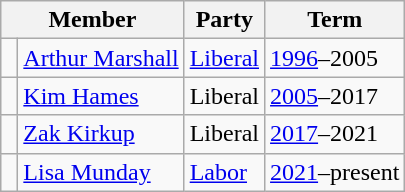<table class="wikitable">
<tr>
<th colspan="2">Member</th>
<th>Party</th>
<th>Term</th>
</tr>
<tr>
<td> </td>
<td><a href='#'>Arthur Marshall</a></td>
<td><a href='#'>Liberal</a></td>
<td><a href='#'>1996</a>–2005</td>
</tr>
<tr>
<td> </td>
<td><a href='#'>Kim Hames</a></td>
<td>Liberal</td>
<td><a href='#'>2005</a>–2017</td>
</tr>
<tr>
<td> </td>
<td><a href='#'>Zak Kirkup</a></td>
<td>Liberal</td>
<td><a href='#'>2017</a>–2021</td>
</tr>
<tr>
<td> </td>
<td><a href='#'>Lisa Munday</a></td>
<td><a href='#'>Labor</a></td>
<td><a href='#'>2021</a>–present</td>
</tr>
</table>
